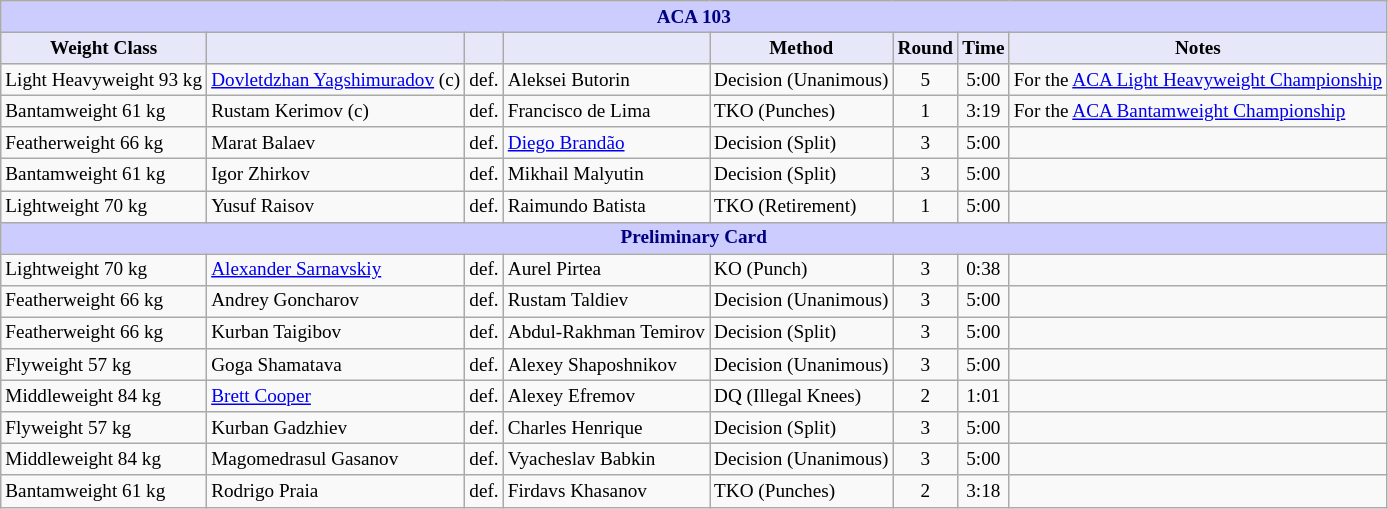<table class="wikitable" style="font-size: 80%;">
<tr>
<th colspan="8" style="background-color: #ccf; color: #000080; text-align: center;"><strong>ACA 103</strong></th>
</tr>
<tr>
<th colspan="1" style="background-color: #E6E8FA; color: #000000; text-align: center;">Weight Class</th>
<th colspan="1" style="background-color: #E6E8FA; color: #000000; text-align: center;"></th>
<th colspan="1" style="background-color: #E6E8FA; color: #000000; text-align: center;"></th>
<th colspan="1" style="background-color: #E6E8FA; color: #000000; text-align: center;"></th>
<th colspan="1" style="background-color: #E6E8FA; color: #000000; text-align: center;">Method</th>
<th colspan="1" style="background-color: #E6E8FA; color: #000000; text-align: center;">Round</th>
<th colspan="1" style="background-color: #E6E8FA; color: #000000; text-align: center;">Time</th>
<th colspan="1" style="background-color: #E6E8FA; color: #000000; text-align: center;">Notes</th>
</tr>
<tr>
<td>Light Heavyweight 93 kg</td>
<td> <a href='#'>Dovletdzhan Yagshimuradov</a> (c)</td>
<td>def.</td>
<td> Aleksei Butorin</td>
<td>Decision (Unanimous)</td>
<td align=center>5</td>
<td align=center>5:00</td>
<td>For the <a href='#'>ACA Light Heavyweight Championship</a></td>
</tr>
<tr>
<td>Bantamweight 61 kg</td>
<td> Rustam Kerimov (c)</td>
<td>def.</td>
<td> Francisco de Lima</td>
<td>TKO (Punches)</td>
<td align=center>1</td>
<td align=center>3:19</td>
<td>For the <a href='#'>ACA Bantamweight Championship</a></td>
</tr>
<tr>
<td>Featherweight 66 kg</td>
<td> Marat Balaev</td>
<td>def.</td>
<td> <a href='#'>Diego Brandão</a></td>
<td>Decision (Split)</td>
<td align=center>3</td>
<td align=center>5:00</td>
<td></td>
</tr>
<tr>
<td>Bantamweight 61 kg</td>
<td> Igor Zhirkov</td>
<td>def.</td>
<td> Mikhail Malyutin</td>
<td>Decision (Split)</td>
<td align=center>3</td>
<td align=center>5:00</td>
<td></td>
</tr>
<tr>
<td>Lightweight 70 kg</td>
<td> Yusuf Raisov</td>
<td>def.</td>
<td> Raimundo Batista</td>
<td>TKO (Retirement)</td>
<td align=center>1</td>
<td align=center>5:00</td>
<td></td>
</tr>
<tr>
<th colspan="8" style="background-color: #ccf; color: #000080; text-align: center;"><strong>Preliminary Card</strong></th>
</tr>
<tr>
<td>Lightweight 70 kg</td>
<td> <a href='#'>Alexander Sarnavskiy</a></td>
<td>def.</td>
<td> Aurel Pirtea</td>
<td>KO (Punch)</td>
<td align=center>3</td>
<td align=center>0:38</td>
<td></td>
</tr>
<tr>
<td>Featherweight 66 kg</td>
<td> Andrey Goncharov</td>
<td>def.</td>
<td> Rustam Taldiev</td>
<td>Decision (Unanimous)</td>
<td align=center>3</td>
<td align=center>5:00</td>
<td></td>
</tr>
<tr>
<td>Featherweight 66 kg</td>
<td> Kurban Taigibov</td>
<td>def.</td>
<td> Abdul-Rakhman Temirov</td>
<td>Decision (Split)</td>
<td align=center>3</td>
<td align=center>5:00</td>
<td></td>
</tr>
<tr>
<td>Flyweight 57 kg</td>
<td> Goga Shamatava</td>
<td>def.</td>
<td> Alexey Shaposhnikov</td>
<td>Decision (Unanimous)</td>
<td align=center>3</td>
<td align=center>5:00</td>
<td></td>
</tr>
<tr>
<td>Middleweight 84 kg</td>
<td> <a href='#'>Brett Cooper</a></td>
<td>def.</td>
<td> Alexey Efremov</td>
<td>DQ (Illegal Knees)</td>
<td align=center>2</td>
<td align=center>1:01</td>
<td></td>
</tr>
<tr>
<td>Flyweight 57 kg</td>
<td> Kurban Gadzhiev</td>
<td>def.</td>
<td> Charles Henrique</td>
<td>Decision (Split)</td>
<td align=center>3</td>
<td align=center>5:00</td>
<td></td>
</tr>
<tr>
<td>Middleweight 84 kg</td>
<td> Magomedrasul Gasanov</td>
<td>def.</td>
<td> Vyacheslav Babkin</td>
<td>Decision (Unanimous)</td>
<td align=center>3</td>
<td align=center>5:00</td>
<td></td>
</tr>
<tr>
<td>Bantamweight 61 kg</td>
<td> Rodrigo Praia</td>
<td>def.</td>
<td> Firdavs Khasanov</td>
<td>TKO (Punches)</td>
<td align=center>2</td>
<td align=center>3:18</td>
<td></td>
</tr>
</table>
